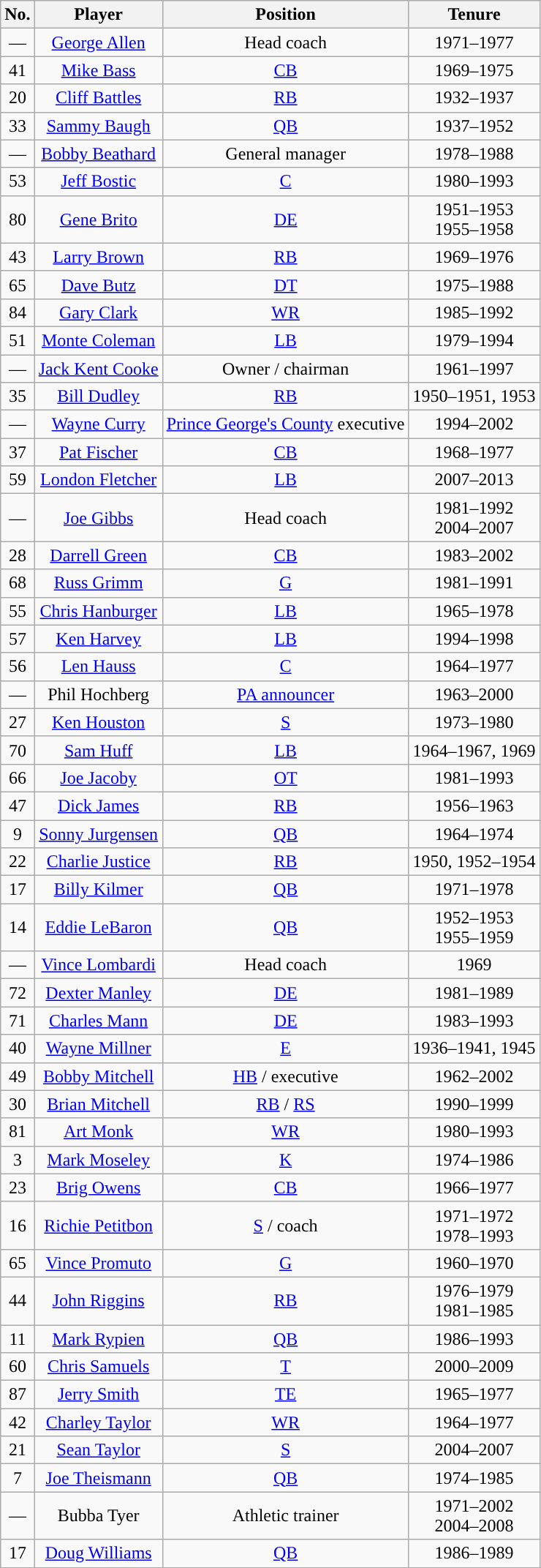<table class="wikitable" style="text-align:center" width="auto">
<tr>
<th>No.</th>
<th>Player</th>
<th>Position</th>
<th>Tenure</th>
</tr>
<tr>
<td>—</td>
<td><a href='#'>George Allen</a></td>
<td>Head coach</td>
<td>1971–1977</td>
</tr>
<tr>
<td>41</td>
<td><a href='#'>Mike Bass</a></td>
<td><a href='#'>CB</a></td>
<td>1969–1975</td>
</tr>
<tr>
<td>20</td>
<td><a href='#'>Cliff Battles</a></td>
<td><a href='#'>RB</a></td>
<td>1932–1937</td>
</tr>
<tr>
<td>33</td>
<td><a href='#'>Sammy Baugh</a></td>
<td><a href='#'>QB</a></td>
<td>1937–1952</td>
</tr>
<tr>
<td>—</td>
<td><a href='#'>Bobby Beathard</a></td>
<td>General manager</td>
<td>1978–1988</td>
</tr>
<tr>
<td>53</td>
<td><a href='#'>Jeff Bostic</a></td>
<td><a href='#'>C</a></td>
<td>1980–1993</td>
</tr>
<tr>
<td>80</td>
<td><a href='#'>Gene Brito</a></td>
<td><a href='#'>DE</a></td>
<td>1951–1953<br>1955–1958</td>
</tr>
<tr>
<td>43</td>
<td><a href='#'>Larry Brown</a></td>
<td><a href='#'>RB</a></td>
<td>1969–1976</td>
</tr>
<tr>
<td>65</td>
<td><a href='#'>Dave Butz</a></td>
<td><a href='#'>DT</a></td>
<td>1975–1988</td>
</tr>
<tr>
<td>84</td>
<td><a href='#'>Gary Clark</a></td>
<td><a href='#'>WR</a></td>
<td>1985–1992</td>
</tr>
<tr>
<td>51</td>
<td><a href='#'>Monte Coleman</a></td>
<td><a href='#'>LB</a></td>
<td>1979–1994</td>
</tr>
<tr>
<td>—</td>
<td><a href='#'>Jack Kent Cooke</a></td>
<td>Owner / chairman</td>
<td>1961–1997</td>
</tr>
<tr>
<td>35</td>
<td><a href='#'>Bill Dudley</a></td>
<td><a href='#'>RB</a></td>
<td>1950–1951, 1953</td>
</tr>
<tr>
<td>—</td>
<td><a href='#'>Wayne Curry</a></td>
<td><a href='#'>Prince George's County</a> executive</td>
<td>1994–2002</td>
</tr>
<tr>
<td>37</td>
<td><a href='#'>Pat Fischer</a></td>
<td><a href='#'>CB</a></td>
<td>1968–1977</td>
</tr>
<tr>
<td>59</td>
<td><a href='#'>London Fletcher</a></td>
<td><a href='#'>LB</a></td>
<td>2007–2013</td>
</tr>
<tr>
<td>—</td>
<td><a href='#'>Joe Gibbs</a></td>
<td>Head coach</td>
<td>1981–1992<br>2004–2007</td>
</tr>
<tr>
<td>28</td>
<td><a href='#'>Darrell Green</a></td>
<td><a href='#'>CB</a></td>
<td>1983–2002</td>
</tr>
<tr>
<td>68</td>
<td><a href='#'>Russ Grimm</a></td>
<td><a href='#'>G</a></td>
<td>1981–1991</td>
</tr>
<tr>
<td>55</td>
<td><a href='#'>Chris Hanburger</a></td>
<td><a href='#'>LB</a></td>
<td>1965–1978</td>
</tr>
<tr>
<td>57</td>
<td><a href='#'>Ken Harvey</a></td>
<td><a href='#'>LB</a></td>
<td>1994–1998</td>
</tr>
<tr>
<td>56</td>
<td><a href='#'>Len Hauss</a></td>
<td><a href='#'>C</a></td>
<td>1964–1977</td>
</tr>
<tr>
<td>—</td>
<td>Phil Hochberg</td>
<td><a href='#'>PA announcer</a></td>
<td>1963–2000</td>
</tr>
<tr>
<td>27</td>
<td><a href='#'>Ken Houston</a></td>
<td><a href='#'>S</a></td>
<td>1973–1980</td>
</tr>
<tr>
<td>70</td>
<td><a href='#'>Sam Huff</a></td>
<td><a href='#'>LB</a></td>
<td>1964–1967, 1969</td>
</tr>
<tr>
<td>66</td>
<td><a href='#'>Joe Jacoby</a></td>
<td><a href='#'>OT</a></td>
<td>1981–1993</td>
</tr>
<tr>
<td>47</td>
<td><a href='#'>Dick James</a></td>
<td><a href='#'>RB</a></td>
<td>1956–1963</td>
</tr>
<tr>
<td>9</td>
<td><a href='#'>Sonny Jurgensen</a></td>
<td><a href='#'>QB</a></td>
<td>1964–1974</td>
</tr>
<tr>
<td>22</td>
<td><a href='#'>Charlie Justice</a></td>
<td><a href='#'>RB</a></td>
<td>1950, 1952–1954</td>
</tr>
<tr>
<td>17</td>
<td><a href='#'>Billy Kilmer</a></td>
<td><a href='#'>QB</a></td>
<td>1971–1978</td>
</tr>
<tr>
<td>14</td>
<td><a href='#'>Eddie LeBaron</a></td>
<td><a href='#'>QB</a></td>
<td>1952–1953<br>1955–1959</td>
</tr>
<tr>
<td>—</td>
<td><a href='#'>Vince Lombardi</a></td>
<td>Head coach</td>
<td>1969</td>
</tr>
<tr>
<td>72</td>
<td><a href='#'>Dexter Manley</a></td>
<td><a href='#'>DE</a></td>
<td>1981–1989</td>
</tr>
<tr>
<td>71</td>
<td><a href='#'>Charles Mann</a></td>
<td><a href='#'>DE</a></td>
<td>1983–1993</td>
</tr>
<tr>
<td>40</td>
<td><a href='#'>Wayne Millner</a></td>
<td><a href='#'>E</a></td>
<td>1936–1941, 1945</td>
</tr>
<tr>
<td>49</td>
<td><a href='#'>Bobby Mitchell</a></td>
<td><a href='#'>HB</a> / executive</td>
<td>1962–2002</td>
</tr>
<tr>
<td>30</td>
<td><a href='#'>Brian Mitchell</a></td>
<td><a href='#'>RB</a> / <a href='#'>RS</a></td>
<td>1990–1999</td>
</tr>
<tr>
<td>81</td>
<td><a href='#'>Art Monk</a></td>
<td><a href='#'>WR</a></td>
<td>1980–1993</td>
</tr>
<tr>
<td>3</td>
<td><a href='#'>Mark Moseley</a></td>
<td><a href='#'>K</a></td>
<td>1974–1986</td>
</tr>
<tr>
<td>23</td>
<td><a href='#'>Brig Owens</a></td>
<td><a href='#'>CB</a></td>
<td>1966–1977</td>
</tr>
<tr>
<td>16</td>
<td><a href='#'>Richie Petitbon</a></td>
<td><a href='#'>S</a> / coach</td>
<td>1971–1972<br>1978–1993</td>
</tr>
<tr>
<td>65</td>
<td><a href='#'>Vince Promuto</a></td>
<td><a href='#'>G</a></td>
<td>1960–1970</td>
</tr>
<tr>
<td>44</td>
<td><a href='#'>John Riggins</a></td>
<td><a href='#'>RB</a></td>
<td>1976–1979<br>1981–1985</td>
</tr>
<tr>
<td>11</td>
<td><a href='#'>Mark Rypien</a></td>
<td><a href='#'>QB</a></td>
<td>1986–1993</td>
</tr>
<tr>
<td>60</td>
<td><a href='#'>Chris Samuels</a></td>
<td><a href='#'>T</a></td>
<td>2000–2009</td>
</tr>
<tr>
<td>87</td>
<td><a href='#'>Jerry Smith</a></td>
<td><a href='#'>TE</a></td>
<td>1965–1977</td>
</tr>
<tr>
<td>42</td>
<td><a href='#'>Charley Taylor</a></td>
<td><a href='#'>WR</a></td>
<td>1964–1977</td>
</tr>
<tr>
<td>21</td>
<td><a href='#'>Sean Taylor</a></td>
<td><a href='#'>S</a></td>
<td>2004–2007</td>
</tr>
<tr>
<td>7</td>
<td><a href='#'>Joe Theismann</a></td>
<td><a href='#'>QB</a></td>
<td>1974–1985</td>
</tr>
<tr>
<td>—</td>
<td>Bubba Tyer</td>
<td>Athletic trainer</td>
<td>1971–2002<br>2004–2008</td>
</tr>
<tr>
<td>17</td>
<td><a href='#'>Doug Williams</a></td>
<td><a href='#'>QB</a></td>
<td>1986–1989</td>
</tr>
</table>
